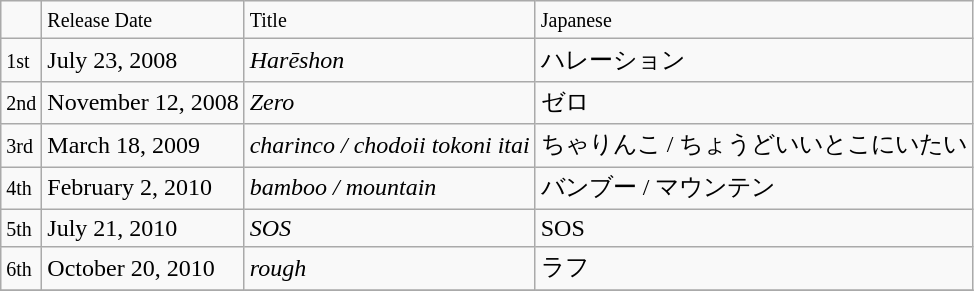<table class="wikitable">
<tr>
<td> </td>
<td><small>Release Date</small></td>
<td><small>Title</small></td>
<td><small>Japanese</small></td>
</tr>
<tr>
<td><small>1st</small></td>
<td>July 23, 2008</td>
<td><em>Harēshon</em></td>
<td>ハレーション</td>
</tr>
<tr>
<td><small>2nd</small></td>
<td>November 12, 2008</td>
<td><em>Zero</em></td>
<td>ゼロ</td>
</tr>
<tr>
<td><small>3rd</small></td>
<td>March 18, 2009</td>
<td><em>charinco / chodoii tokoni itai</em></td>
<td>ちゃりんこ / ちょうどいいとこにいたい</td>
</tr>
<tr>
<td><small>4th</small></td>
<td>February 2, 2010</td>
<td><em>bamboo / mountain</em></td>
<td>バンブー / マウンテン</td>
</tr>
<tr>
<td><small>5th</small></td>
<td>July 21, 2010</td>
<td><em>SOS</em></td>
<td>SOS</td>
</tr>
<tr>
<td><small>6th</small></td>
<td>October 20, 2010</td>
<td><em>rough</em></td>
<td>ラフ</td>
</tr>
<tr>
</tr>
</table>
